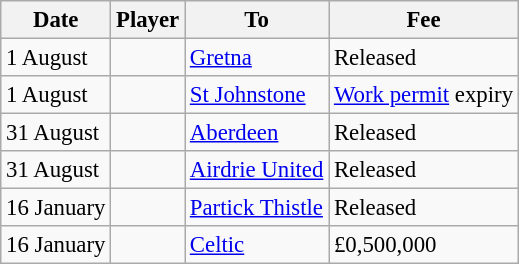<table class="wikitable sortable" style="font-size:95%">
<tr>
<th>Date</th>
<th>Player</th>
<th>To</th>
<th>Fee</th>
</tr>
<tr>
<td>1 August</td>
<td> </td>
<td><a href='#'>Gretna</a></td>
<td>Released</td>
</tr>
<tr>
<td>1 August</td>
<td> </td>
<td><a href='#'>St Johnstone</a></td>
<td><a href='#'>Work permit</a> expiry</td>
</tr>
<tr>
<td>31 August</td>
<td> </td>
<td><a href='#'>Aberdeen</a></td>
<td>Released</td>
</tr>
<tr>
<td>31 August</td>
<td> </td>
<td><a href='#'>Airdrie United</a></td>
<td>Released</td>
</tr>
<tr>
<td>16 January</td>
<td> </td>
<td><a href='#'>Partick Thistle</a></td>
<td>Released</td>
</tr>
<tr>
<td>16 January</td>
<td> </td>
<td><a href='#'>Celtic</a></td>
<td>£0,500,000</td>
</tr>
</table>
